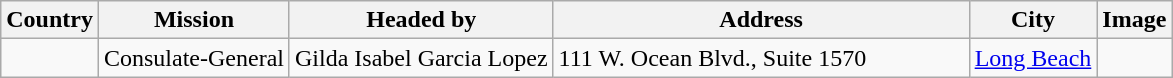<table class="wikitable sortable">
<tr>
<th>Country</th>
<th>Mission</th>
<th>Headed by</th>
<th width=270px>Address</th>
<th>City</th>
<th>Image</th>
</tr>
<tr>
<td></td>
<td>Consulate-General</td>
<td>Gilda Isabel Garcia Lopez</td>
<td>111 W. Ocean Blvd., Suite 1570</td>
<td><a href='#'>Long Beach</a></td>
<td></td>
</tr>
</table>
